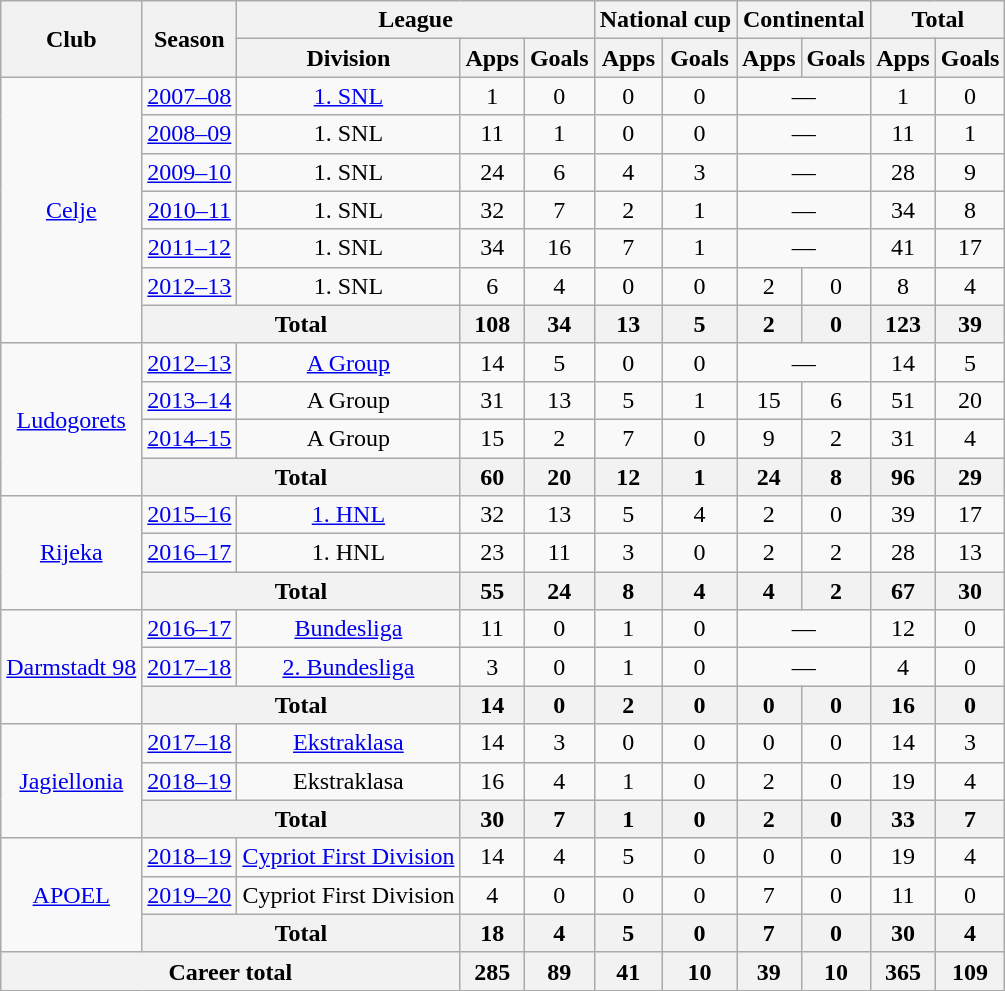<table class="wikitable" style="text-align:center">
<tr>
<th rowspan="2">Club</th>
<th rowspan="2">Season</th>
<th colspan="3">League</th>
<th colspan="2">National cup</th>
<th colspan="2">Continental</th>
<th colspan="2">Total</th>
</tr>
<tr>
<th>Division</th>
<th>Apps</th>
<th>Goals</th>
<th>Apps</th>
<th>Goals</th>
<th>Apps</th>
<th>Goals</th>
<th>Apps</th>
<th>Goals</th>
</tr>
<tr>
<td rowspan="7"><a href='#'>Celje</a></td>
<td><a href='#'>2007–08</a></td>
<td><a href='#'>1. SNL</a></td>
<td>1</td>
<td>0</td>
<td>0</td>
<td>0</td>
<td colspan="2">—</td>
<td>1</td>
<td>0</td>
</tr>
<tr>
<td><a href='#'>2008–09</a></td>
<td>1. SNL</td>
<td>11</td>
<td>1</td>
<td>0</td>
<td>0</td>
<td colspan="2">—</td>
<td>11</td>
<td>1</td>
</tr>
<tr>
<td><a href='#'>2009–10</a></td>
<td>1. SNL</td>
<td>24</td>
<td>6</td>
<td>4</td>
<td>3</td>
<td colspan="2">—</td>
<td>28</td>
<td>9</td>
</tr>
<tr>
<td><a href='#'>2010–11</a></td>
<td>1. SNL</td>
<td>32</td>
<td>7</td>
<td>2</td>
<td>1</td>
<td colspan="2">—</td>
<td>34</td>
<td>8</td>
</tr>
<tr>
<td><a href='#'>2011–12</a></td>
<td>1. SNL</td>
<td>34</td>
<td>16</td>
<td>7</td>
<td>1</td>
<td colspan="2">—</td>
<td>41</td>
<td>17</td>
</tr>
<tr>
<td><a href='#'>2012–13</a></td>
<td>1. SNL</td>
<td>6</td>
<td>4</td>
<td>0</td>
<td>0</td>
<td>2</td>
<td>0</td>
<td>8</td>
<td>4</td>
</tr>
<tr>
<th colspan="2">Total</th>
<th>108</th>
<th>34</th>
<th>13</th>
<th>5</th>
<th>2</th>
<th>0</th>
<th>123</th>
<th>39</th>
</tr>
<tr>
<td rowspan="4"><a href='#'>Ludogorets</a></td>
<td><a href='#'>2012–13</a></td>
<td><a href='#'>A Group</a></td>
<td>14</td>
<td>5</td>
<td>0</td>
<td>0</td>
<td colspan="2">—</td>
<td>14</td>
<td>5</td>
</tr>
<tr>
<td><a href='#'>2013–14</a></td>
<td>A Group</td>
<td>31</td>
<td>13</td>
<td>5</td>
<td>1</td>
<td>15</td>
<td>6</td>
<td>51</td>
<td>20</td>
</tr>
<tr>
<td><a href='#'>2014–15</a></td>
<td>A Group</td>
<td>15</td>
<td>2</td>
<td>7</td>
<td>0</td>
<td>9</td>
<td>2</td>
<td>31</td>
<td>4</td>
</tr>
<tr>
<th colspan="2">Total</th>
<th>60</th>
<th>20</th>
<th>12</th>
<th>1</th>
<th>24</th>
<th>8</th>
<th>96</th>
<th>29</th>
</tr>
<tr>
<td rowspan="3"><a href='#'>Rijeka</a></td>
<td><a href='#'>2015–16</a></td>
<td><a href='#'>1. HNL</a></td>
<td>32</td>
<td>13</td>
<td>5</td>
<td>4</td>
<td>2</td>
<td>0</td>
<td>39</td>
<td>17</td>
</tr>
<tr>
<td><a href='#'>2016–17</a></td>
<td>1. HNL</td>
<td>23</td>
<td>11</td>
<td>3</td>
<td>0</td>
<td>2</td>
<td>2</td>
<td>28</td>
<td>13</td>
</tr>
<tr>
<th colspan="2">Total</th>
<th>55</th>
<th>24</th>
<th>8</th>
<th>4</th>
<th>4</th>
<th>2</th>
<th>67</th>
<th>30</th>
</tr>
<tr>
<td rowspan="3"><a href='#'>Darmstadt 98</a></td>
<td><a href='#'>2016–17</a></td>
<td><a href='#'>Bundesliga</a></td>
<td>11</td>
<td>0</td>
<td>1</td>
<td>0</td>
<td colspan="2">—</td>
<td>12</td>
<td>0</td>
</tr>
<tr>
<td><a href='#'>2017–18</a></td>
<td><a href='#'>2. Bundesliga</a></td>
<td>3</td>
<td>0</td>
<td>1</td>
<td>0</td>
<td colspan="2">—</td>
<td>4</td>
<td>0</td>
</tr>
<tr>
<th colspan="2">Total</th>
<th>14</th>
<th>0</th>
<th>2</th>
<th>0</th>
<th>0</th>
<th>0</th>
<th>16</th>
<th>0</th>
</tr>
<tr>
<td rowspan="3"><a href='#'>Jagiellonia</a></td>
<td><a href='#'>2017–18</a></td>
<td><a href='#'>Ekstraklasa</a></td>
<td>14</td>
<td>3</td>
<td>0</td>
<td>0</td>
<td>0</td>
<td>0</td>
<td>14</td>
<td>3</td>
</tr>
<tr>
<td><a href='#'>2018–19</a></td>
<td>Ekstraklasa</td>
<td>16</td>
<td>4</td>
<td>1</td>
<td>0</td>
<td>2</td>
<td>0</td>
<td>19</td>
<td>4</td>
</tr>
<tr>
<th colspan="2">Total</th>
<th>30</th>
<th>7</th>
<th>1</th>
<th>0</th>
<th>2</th>
<th>0</th>
<th>33</th>
<th>7</th>
</tr>
<tr>
<td rowspan="3"><a href='#'>APOEL</a></td>
<td><a href='#'>2018–19</a></td>
<td><a href='#'>Cypriot First Division</a></td>
<td>14</td>
<td>4</td>
<td>5</td>
<td>0</td>
<td>0</td>
<td>0</td>
<td>19</td>
<td>4</td>
</tr>
<tr>
<td><a href='#'>2019–20</a></td>
<td>Cypriot First Division</td>
<td>4</td>
<td>0</td>
<td>0</td>
<td>0</td>
<td>7</td>
<td>0</td>
<td>11</td>
<td>0</td>
</tr>
<tr>
<th colspan="2">Total</th>
<th>18</th>
<th>4</th>
<th>5</th>
<th>0</th>
<th>7</th>
<th>0</th>
<th>30</th>
<th>4</th>
</tr>
<tr>
<th colspan="3">Career total</th>
<th>285</th>
<th>89</th>
<th>41</th>
<th>10</th>
<th>39</th>
<th>10</th>
<th>365</th>
<th>109</th>
</tr>
</table>
